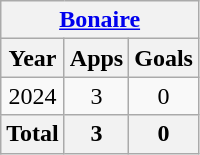<table class="wikitable" style="text-align:center">
<tr>
<th colspan=3><a href='#'>Bonaire</a></th>
</tr>
<tr>
<th>Year</th>
<th>Apps</th>
<th>Goals</th>
</tr>
<tr>
<td>2024</td>
<td>3</td>
<td>0</td>
</tr>
<tr>
<th>Total</th>
<th>3</th>
<th>0</th>
</tr>
</table>
